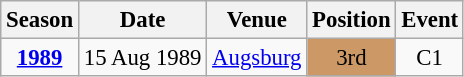<table class="wikitable" style="text-align:center; font-size:95%;">
<tr>
<th>Season</th>
<th>Date</th>
<th>Venue</th>
<th>Position</th>
<th>Event</th>
</tr>
<tr>
<td><strong><a href='#'>1989</a></strong></td>
<td align=right>15 Aug 1989</td>
<td align=left><a href='#'>Augsburg</a></td>
<td bgcolor=cc9966>3rd</td>
<td>C1</td>
</tr>
</table>
